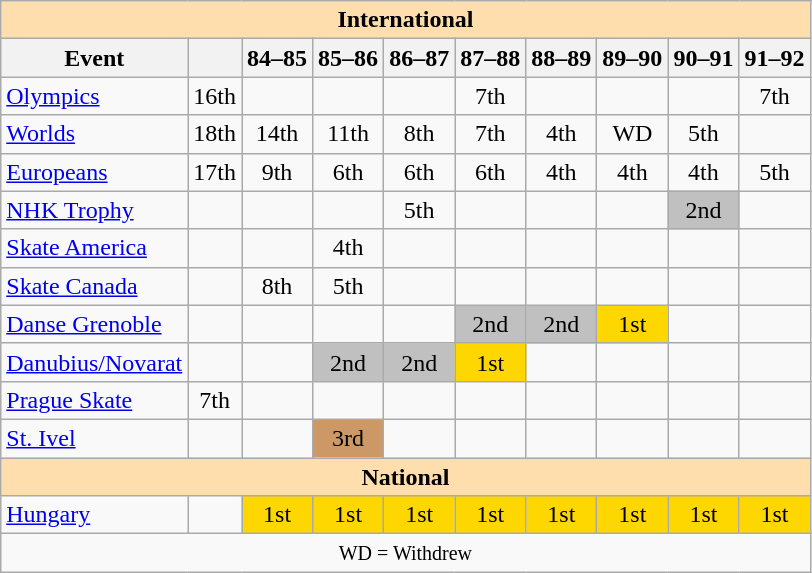<table class="wikitable" style="text-align:center">
<tr>
<th style="background-color: #ffdead; " colspan=10 align=center>International</th>
</tr>
<tr>
<th>Event</th>
<th></th>
<th>84–85</th>
<th>85–86</th>
<th>86–87</th>
<th>87–88</th>
<th>88–89</th>
<th>89–90</th>
<th>90–91</th>
<th>91–92</th>
</tr>
<tr>
<td align=left><a href='#'>Olympics</a></td>
<td>16th</td>
<td></td>
<td></td>
<td></td>
<td>7th</td>
<td></td>
<td></td>
<td></td>
<td>7th</td>
</tr>
<tr>
<td align=left><a href='#'>Worlds</a></td>
<td>18th</td>
<td>14th</td>
<td>11th</td>
<td>8th</td>
<td>7th</td>
<td>4th</td>
<td>WD</td>
<td>5th</td>
<td></td>
</tr>
<tr>
<td align=left><a href='#'>Europeans</a></td>
<td>17th</td>
<td>9th</td>
<td>6th</td>
<td>6th</td>
<td>6th</td>
<td>4th</td>
<td>4th</td>
<td>4th</td>
<td>5th</td>
</tr>
<tr>
<td align=left><a href='#'>NHK Trophy</a></td>
<td></td>
<td></td>
<td></td>
<td>5th</td>
<td></td>
<td></td>
<td></td>
<td bgcolor=silver>2nd</td>
<td></td>
</tr>
<tr>
<td align=left><a href='#'>Skate America</a></td>
<td></td>
<td></td>
<td>4th</td>
<td></td>
<td></td>
<td></td>
<td></td>
<td></td>
<td></td>
</tr>
<tr>
<td align=left><a href='#'>Skate Canada</a></td>
<td></td>
<td>8th</td>
<td>5th</td>
<td></td>
<td></td>
<td></td>
<td></td>
<td></td>
<td></td>
</tr>
<tr>
<td align=left><a href='#'>Danse Grenoble</a></td>
<td></td>
<td></td>
<td></td>
<td></td>
<td bgcolor=silver>2nd</td>
<td bgcolor=silver>2nd</td>
<td bgcolor=gold>1st</td>
<td></td>
<td></td>
</tr>
<tr>
<td align=left><a href='#'>Danubius/Novarat</a></td>
<td></td>
<td></td>
<td bgcolor=silver>2nd</td>
<td bgcolor=silver>2nd</td>
<td bgcolor=gold>1st</td>
<td></td>
<td></td>
<td></td>
<td></td>
</tr>
<tr>
<td align=left><a href='#'>Prague Skate</a></td>
<td>7th</td>
<td></td>
<td></td>
<td></td>
<td></td>
<td></td>
<td></td>
<td></td>
<td></td>
</tr>
<tr>
<td align=left><a href='#'>St. Ivel</a></td>
<td></td>
<td></td>
<td bgcolor=cc9966>3rd</td>
<td></td>
<td></td>
<td></td>
<td></td>
<td></td>
<td></td>
</tr>
<tr>
<th style="background-color: #ffdead; " colspan=10 align=center>National</th>
</tr>
<tr>
<td align=left><a href='#'>Hungary</a></td>
<td></td>
<td bgcolor=gold>1st</td>
<td bgcolor=gold>1st</td>
<td bgcolor=gold>1st</td>
<td bgcolor=gold>1st</td>
<td bgcolor=gold>1st</td>
<td bgcolor=gold>1st</td>
<td bgcolor=gold>1st</td>
<td bgcolor=gold>1st</td>
</tr>
<tr>
<td colspan=10 align=center><small> WD = Withdrew </small></td>
</tr>
</table>
